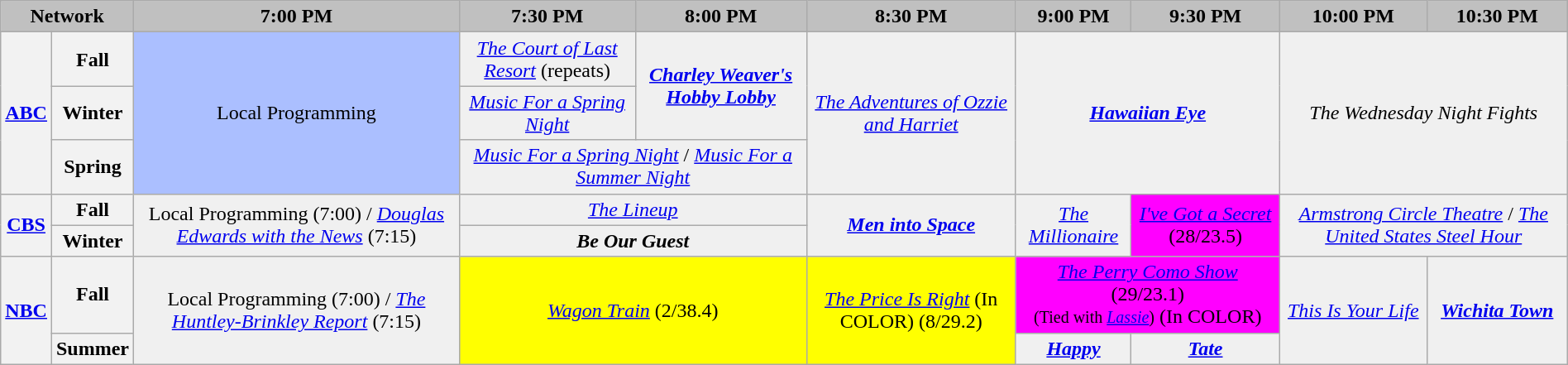<table class="wikitable" style="width:100%;margin-right:0;text-align:center">
<tr>
<th colspan="2" style="background-color:#C0C0C0;text-align:center">Network</th>
<th style="background-color:#C0C0C0;text-align:center">7:00 PM</th>
<th style="background-color:#C0C0C0;text-align:center">7:30 PM</th>
<th style="background-color:#C0C0C0;text-align:center">8:00 PM</th>
<th style="background-color:#C0C0C0;text-align:center">8:30 PM</th>
<th style="background-color:#C0C0C0;text-align:center">9:00 PM</th>
<th style="background-color:#C0C0C0;text-align:center">9:30 PM</th>
<th style="background-color:#C0C0C0;text-align:center">10:00 PM</th>
<th style="background-color:#C0C0C0;text-align:center">10:30 PM</th>
</tr>
<tr>
<th rowspan="3"><a href='#'>ABC</a></th>
<th>Fall</th>
<td bgcolor="#ABBFFF" rowspan="3">Local Programming</td>
<td bgcolor="#F0F0F0"><em><a href='#'>The Court of Last Resort</a></em> (repeats)</td>
<td bgcolor="#F0F0F0" rowspan="2"><strong><em><a href='#'>Charley Weaver's Hobby Lobby</a></em></strong></td>
<td bgcolor="#F0F0F0" rowspan="3"><em><a href='#'>The Adventures of Ozzie and Harriet</a></em></td>
<td bgcolor="#F0F0F0" colspan="2" rowspan="3"><strong><em><a href='#'>Hawaiian Eye</a></em></strong></td>
<td bgcolor="#F0F0F0" colspan="2" rowspan="3"><em>The Wednesday Night Fights</em></td>
</tr>
<tr>
<th>Winter</th>
<td bgcolor="#F0F0F0"><em><a href='#'>Music For a Spring Night</a></em></td>
</tr>
<tr>
<th>Spring</th>
<td bgcolor="#F0F0F0" colspan="2"><em><a href='#'>Music For a Spring Night</a></em> / <em><a href='#'>Music For a Summer Night</a></em></td>
</tr>
<tr>
<th rowspan="2"><a href='#'>CBS</a></th>
<th>Fall</th>
<td bgcolor="#F0F0F0" rowspan="2">Local Programming (7:00) / <em><a href='#'>Douglas Edwards with the News</a></em> (7:15)</td>
<td bgcolor="#F0F0F0" colspan="2"><em><a href='#'>The Lineup</a></em></td>
<td bgcolor="#F0F0F0" rowspan="2"><strong><em><a href='#'>Men into Space</a></em></strong></td>
<td bgcolor="#F0F0F0" rowspan="2"><em><a href='#'>The Millionaire</a></em></td>
<td bgcolor="#FF00FF" rowspan="2"><em><a href='#'>I've Got a Secret</a></em> (28/23.5)</td>
<td bgcolor="#F0F0F0" colspan="2" rowspan="2"><em><a href='#'>Armstrong Circle Theatre</a></em> / <em><a href='#'>The United States Steel Hour</a></em></td>
</tr>
<tr>
<th>Winter</th>
<td bgcolor="#F0F0F0" colspan="2"><strong><em>Be Our Guest</em></strong></td>
</tr>
<tr>
<th rowspan="2"><a href='#'>NBC</a></th>
<th>Fall</th>
<td bgcolor="#F0F0F0" rowspan="2">Local Programming (7:00) / <em><a href='#'>The Huntley-Brinkley Report</a></em> (7:15)</td>
<td bgcolor="#FFFF00" colspan="2" rowspan="2"><em><a href='#'>Wagon Train</a></em> (2/38.4)</td>
<td bgcolor="#FFFF00" rowspan="2"><em><a href='#'>The Price Is Right</a></em> (In <span>C</span><span>O</span><span>L</span><span>O</span><span>R</span>) (8/29.2)</td>
<td bgcolor="#FF00FF"  colspan="2"><em><a href='#'>The Perry Como Show</a></em> (29/23.1)<br><small>(Tied with <em><a href='#'>Lassie</a></em>)</small> (In <span>C</span><span>O</span><span>L</span><span>O</span><span>R</span>)</td>
<td bgcolor="#F0F0F0" rowspan="2"><em><a href='#'>This Is Your Life</a></em></td>
<td bgcolor="#F0F0F0" rowspan="2"><strong><em><a href='#'>Wichita Town</a></em></strong></td>
</tr>
<tr>
<th>Summer</th>
<td bgcolor="#F0F0F0"><strong><em><a href='#'>Happy</a></em></strong></td>
<td bgcolor="#F0F0F0"><strong><em><a href='#'>Tate</a></em></strong></td>
</tr>
</table>
